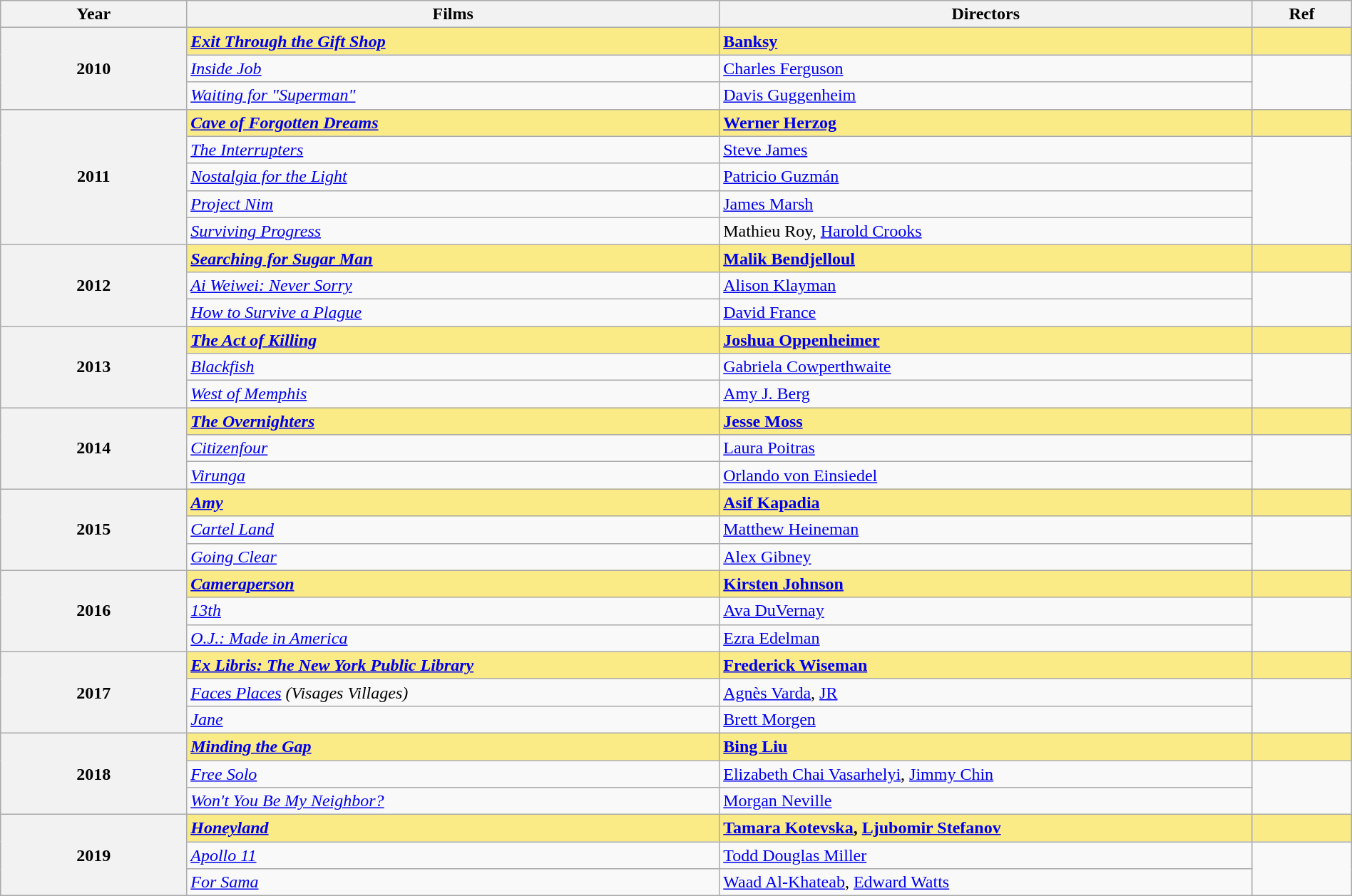<table class="wikitable" width="100%" cellpadding="5">
<tr>
<th width="100"><strong>Year</strong></th>
<th width="300"><strong>Films</strong></th>
<th width="300"><strong>Directors</strong></th>
<th width="50"><strong>Ref</strong></th>
</tr>
<tr>
<th scope="row" rowspan=3>2010</th>
<td style="background:#FAEB86;"><strong><em><a href='#'>Exit Through the Gift Shop</a></em></strong></td>
<td style="background:#FAEB86;"><strong><a href='#'>Banksy</a></strong></td>
<td style="background:#FAEB86;"></td>
</tr>
<tr>
<td><em><a href='#'>Inside Job</a></em></td>
<td><a href='#'>Charles Ferguson</a></td>
<td rowspan=2></td>
</tr>
<tr>
<td><em><a href='#'>Waiting for "Superman"</a></em></td>
<td><a href='#'>Davis Guggenheim</a></td>
</tr>
<tr>
<th scope="row" rowspan=5>2011</th>
<td style="background:#FAEB86;"><strong><em><a href='#'>Cave of Forgotten Dreams</a></em></strong></td>
<td style="background:#FAEB86;"><strong><a href='#'>Werner Herzog</a></strong></td>
<td style="background:#FAEB86;"></td>
</tr>
<tr>
<td><em><a href='#'>The Interrupters</a></em></td>
<td><a href='#'>Steve James</a></td>
<td rowspan=4></td>
</tr>
<tr>
<td><em><a href='#'>Nostalgia for the Light</a></em></td>
<td><a href='#'>Patricio Guzmán</a></td>
</tr>
<tr>
<td><em><a href='#'>Project Nim</a></em></td>
<td><a href='#'>James Marsh</a></td>
</tr>
<tr>
<td><em><a href='#'>Surviving Progress</a></em></td>
<td>Mathieu Roy, <a href='#'>Harold Crooks</a></td>
</tr>
<tr>
<th scope="row" rowspan=3>2012</th>
<td style="background:#FAEB86;"><strong><em><a href='#'>Searching for Sugar Man</a></em></strong></td>
<td style="background:#FAEB86;"><strong><a href='#'>Malik Bendjelloul</a></strong></td>
<td style="background:#FAEB86;"></td>
</tr>
<tr>
<td><em><a href='#'>Ai Weiwei: Never Sorry</a></em></td>
<td><a href='#'>Alison Klayman</a></td>
<td rowspan=2></td>
</tr>
<tr>
<td><em><a href='#'>How to Survive a Plague</a></em></td>
<td><a href='#'>David France</a></td>
</tr>
<tr>
<th scope="row" rowspan=3>2013</th>
<td style="background:#FAEB86;"><strong><em><a href='#'>The Act of Killing</a></em></strong></td>
<td style="background:#FAEB86;"><strong><a href='#'>Joshua Oppenheimer</a></strong></td>
<td style="background:#FAEB86;"></td>
</tr>
<tr>
<td><em><a href='#'>Blackfish</a></em></td>
<td><a href='#'>Gabriela Cowperthwaite</a></td>
<td rowspan=2></td>
</tr>
<tr>
<td><em><a href='#'>West of Memphis</a></em></td>
<td><a href='#'>Amy J. Berg</a></td>
</tr>
<tr>
<th scope="row" rowspan=3>2014</th>
<td style="background:#FAEB86;"><strong><em><a href='#'>The Overnighters</a></em></strong></td>
<td style="background:#FAEB86;"><strong><a href='#'>Jesse Moss</a></strong></td>
<td style="background:#FAEB86;"></td>
</tr>
<tr>
<td><em><a href='#'>Citizenfour</a></em></td>
<td><a href='#'>Laura Poitras</a></td>
<td rowspan=2></td>
</tr>
<tr>
<td><em><a href='#'>Virunga</a></em></td>
<td><a href='#'>Orlando von Einsiedel</a></td>
</tr>
<tr>
<th scope="row" rowspan=3>2015</th>
<td style="background:#FAEB86;"><strong><em><a href='#'>Amy</a></em></strong></td>
<td style="background:#FAEB86;"><strong><a href='#'>Asif Kapadia</a></strong></td>
<td style="background:#FAEB86;"></td>
</tr>
<tr>
<td><em><a href='#'>Cartel Land</a></em></td>
<td><a href='#'>Matthew Heineman</a></td>
<td rowspan=2></td>
</tr>
<tr>
<td><em><a href='#'>Going Clear</a></em></td>
<td><a href='#'>Alex Gibney</a></td>
</tr>
<tr>
<th scope="row" rowspan=3>2016</th>
<td style="background:#FAEB86;"><strong><em><a href='#'>Cameraperson</a></em></strong></td>
<td style="background:#FAEB86;"><strong><a href='#'>Kirsten Johnson</a></strong></td>
<td style="background:#FAEB86;"></td>
</tr>
<tr>
<td><em><a href='#'>13th</a></em></td>
<td><a href='#'>Ava DuVernay</a></td>
<td rowspan=2></td>
</tr>
<tr>
<td><em><a href='#'>O.J.: Made in America</a></em></td>
<td><a href='#'>Ezra Edelman</a></td>
</tr>
<tr>
<th scope="row" rowspan=3>2017</th>
<td style="background:#FAEB86;"><strong><em><a href='#'>Ex Libris: The New York Public Library</a></em></strong></td>
<td style="background:#FAEB86;"><strong><a href='#'>Frederick Wiseman</a></strong></td>
<td style="background:#FAEB86;"></td>
</tr>
<tr>
<td><em><a href='#'>Faces Places</a> (Visages Villages)</em></td>
<td><a href='#'>Agnès Varda</a>, <a href='#'>JR</a></td>
<td rowspan=2></td>
</tr>
<tr>
<td><em><a href='#'>Jane</a></em></td>
<td><a href='#'>Brett Morgen</a></td>
</tr>
<tr>
<th scope="row" rowspan=3>2018</th>
<td style="background:#FAEB86;"><strong><em><a href='#'>Minding the Gap</a></em></strong></td>
<td style="background:#FAEB86;"><strong><a href='#'>Bing Liu</a></strong></td>
<td style="background:#FAEB86;"></td>
</tr>
<tr>
<td><em><a href='#'>Free Solo</a></em></td>
<td><a href='#'>Elizabeth Chai Vasarhelyi</a>, <a href='#'>Jimmy Chin</a></td>
<td rowspan=2></td>
</tr>
<tr>
<td><em><a href='#'>Won't You Be My Neighbor?</a></em></td>
<td><a href='#'>Morgan Neville</a></td>
</tr>
<tr>
<th scope="row" rowspan=3>2019</th>
<td style="background:#FAEB86;"><strong><em><a href='#'>Honeyland</a></em></strong></td>
<td style="background:#FAEB86;"><strong><a href='#'>Tamara Kotevska</a>, <a href='#'>Ljubomir Stefanov</a></strong></td>
<td style="background:#FAEB86;"></td>
</tr>
<tr>
<td><em><a href='#'>Apollo 11</a></em></td>
<td><a href='#'>Todd Douglas Miller</a></td>
<td rowspan=2></td>
</tr>
<tr>
<td><em><a href='#'>For Sama</a></em></td>
<td><a href='#'>Waad Al-Khateab</a>, <a href='#'>Edward Watts</a></td>
</tr>
</table>
